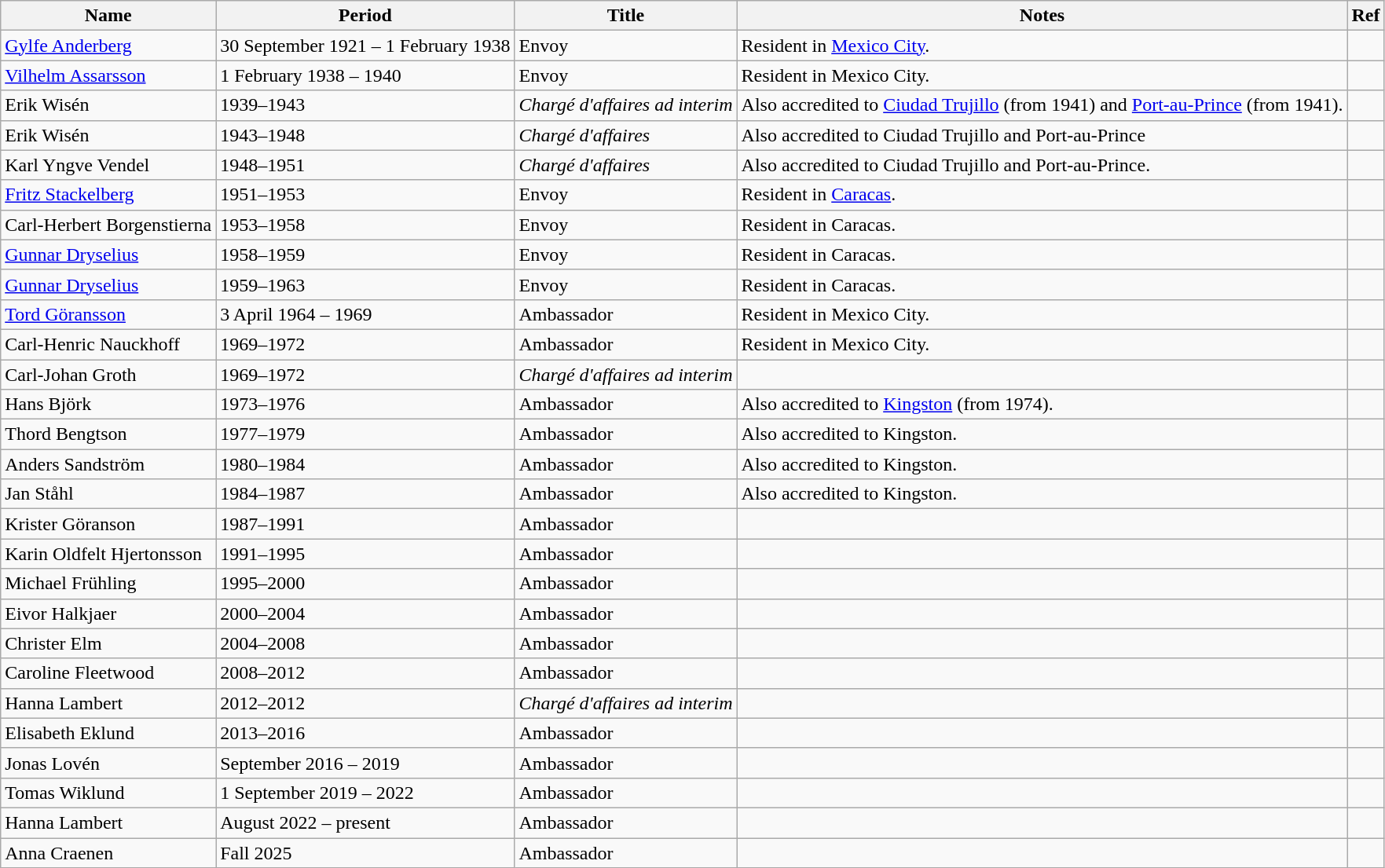<table class="wikitable">
<tr>
<th>Name</th>
<th>Period</th>
<th>Title</th>
<th>Notes</th>
<th>Ref</th>
</tr>
<tr>
<td><a href='#'>Gylfe Anderberg</a></td>
<td>30 September 1921 – 1 February 1938</td>
<td>Envoy</td>
<td>Resident in <a href='#'>Mexico City</a>.</td>
<td></td>
</tr>
<tr>
<td><a href='#'>Vilhelm Assarsson</a></td>
<td>1 February 1938 – 1940</td>
<td>Envoy</td>
<td>Resident in Mexico City.</td>
<td></td>
</tr>
<tr>
<td>Erik Wisén</td>
<td>1939–1943</td>
<td><em>Chargé d'affaires ad interim</em></td>
<td>Also accredited to <a href='#'>Ciudad Trujillo</a> (from 1941) and <a href='#'>Port-au-Prince</a> (from 1941).</td>
<td></td>
</tr>
<tr>
<td>Erik Wisén</td>
<td>1943–1948</td>
<td><em>Chargé d'affaires</em></td>
<td>Also accredited to Ciudad Trujillo and Port-au-Prince</td>
<td></td>
</tr>
<tr>
<td>Karl Yngve Vendel</td>
<td>1948–1951</td>
<td><em>Chargé d'affaires</em></td>
<td>Also accredited to Ciudad Trujillo and Port-au-Prince.</td>
<td></td>
</tr>
<tr>
<td><a href='#'>Fritz Stackelberg</a></td>
<td>1951–1953</td>
<td>Envoy</td>
<td>Resident in <a href='#'>Caracas</a>.</td>
<td></td>
</tr>
<tr>
<td>Carl-Herbert Borgenstierna</td>
<td>1953–1958</td>
<td>Envoy</td>
<td>Resident in Caracas.</td>
<td></td>
</tr>
<tr>
<td><a href='#'>Gunnar Dryselius</a></td>
<td>1958–1959</td>
<td>Envoy</td>
<td>Resident in Caracas.</td>
<td></td>
</tr>
<tr>
<td><a href='#'>Gunnar Dryselius</a></td>
<td>1959–1963</td>
<td>Envoy</td>
<td>Resident in Caracas.</td>
<td></td>
</tr>
<tr>
<td><a href='#'>Tord Göransson</a></td>
<td>3 April 1964 – 1969</td>
<td>Ambassador</td>
<td>Resident in Mexico City.</td>
<td></td>
</tr>
<tr>
<td>Carl-Henric Nauckhoff</td>
<td>1969–1972</td>
<td>Ambassador</td>
<td>Resident in Mexico City.</td>
<td></td>
</tr>
<tr>
<td>Carl-Johan Groth</td>
<td>1969–1972</td>
<td><em>Chargé d'affaires ad interim</em></td>
<td></td>
<td></td>
</tr>
<tr>
<td>Hans Björk</td>
<td>1973–1976</td>
<td>Ambassador</td>
<td>Also accredited to <a href='#'>Kingston</a> (from 1974).</td>
<td></td>
</tr>
<tr>
<td>Thord Bengtson</td>
<td>1977–1979</td>
<td>Ambassador</td>
<td>Also accredited to Kingston.</td>
<td></td>
</tr>
<tr>
<td>Anders Sandström</td>
<td>1980–1984</td>
<td>Ambassador</td>
<td>Also accredited to Kingston.</td>
<td></td>
</tr>
<tr>
<td>Jan Ståhl</td>
<td>1984–1987</td>
<td>Ambassador</td>
<td>Also accredited to Kingston.</td>
<td></td>
</tr>
<tr>
<td>Krister Göranson</td>
<td>1987–1991</td>
<td>Ambassador</td>
<td></td>
<td></td>
</tr>
<tr>
<td>Karin Oldfelt Hjertonsson</td>
<td>1991–1995</td>
<td>Ambassador</td>
<td></td>
<td></td>
</tr>
<tr>
<td>Michael Frühling</td>
<td>1995–2000</td>
<td>Ambassador</td>
<td></td>
<td></td>
</tr>
<tr>
<td>Eivor Halkjaer</td>
<td>2000–2004</td>
<td>Ambassador</td>
<td></td>
<td></td>
</tr>
<tr>
<td>Christer Elm</td>
<td>2004–2008</td>
<td>Ambassador</td>
<td></td>
<td></td>
</tr>
<tr>
<td>Caroline Fleetwood</td>
<td>2008–2012</td>
<td>Ambassador</td>
<td></td>
<td></td>
</tr>
<tr>
<td>Hanna Lambert</td>
<td>2012–2012</td>
<td><em>Chargé d'affaires ad interim</em></td>
<td></td>
<td></td>
</tr>
<tr>
<td>Elisabeth Eklund</td>
<td>2013–2016</td>
<td>Ambassador</td>
<td></td>
<td></td>
</tr>
<tr>
<td>Jonas Lovén</td>
<td>September 2016 – 2019</td>
<td>Ambassador</td>
<td></td>
<td></td>
</tr>
<tr>
<td>Tomas Wiklund</td>
<td>1 September 2019 – 2022</td>
<td>Ambassador</td>
<td></td>
<td></td>
</tr>
<tr>
<td>Hanna Lambert</td>
<td>August 2022 – present</td>
<td>Ambassador</td>
<td></td>
<td></td>
</tr>
<tr>
<td>Anna Craenen</td>
<td>Fall 2025</td>
<td>Ambassador</td>
<td></td>
<td></td>
</tr>
</table>
